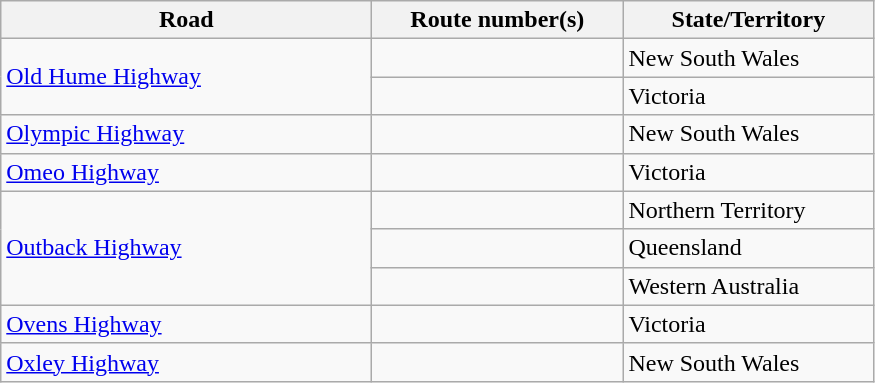<table class=wikitable>
<tr>
<th style="width:15em;">Road</th>
<th style="width:10em;">Route number(s)</th>
<th style="width:10em;">State/Territory</th>
</tr>
<tr>
<td rowspan="2"><a href='#'>Old Hume Highway</a></td>
<td></td>
<td>New South Wales</td>
</tr>
<tr>
<td></td>
<td>Victoria</td>
</tr>
<tr>
<td><a href='#'>Olympic Highway</a></td>
<td></td>
<td>New South Wales</td>
</tr>
<tr>
<td><a href='#'>Omeo Highway</a></td>
<td></td>
<td>Victoria</td>
</tr>
<tr>
<td rowspan="3"><a href='#'>Outback Highway</a></td>
<td></td>
<td>Northern Territory</td>
</tr>
<tr>
<td></td>
<td>Queensland</td>
</tr>
<tr>
<td></td>
<td>Western Australia</td>
</tr>
<tr>
<td><a href='#'>Ovens Highway</a></td>
<td></td>
<td>Victoria</td>
</tr>
<tr>
<td><a href='#'>Oxley Highway</a></td>
<td></td>
<td>New South Wales</td>
</tr>
</table>
